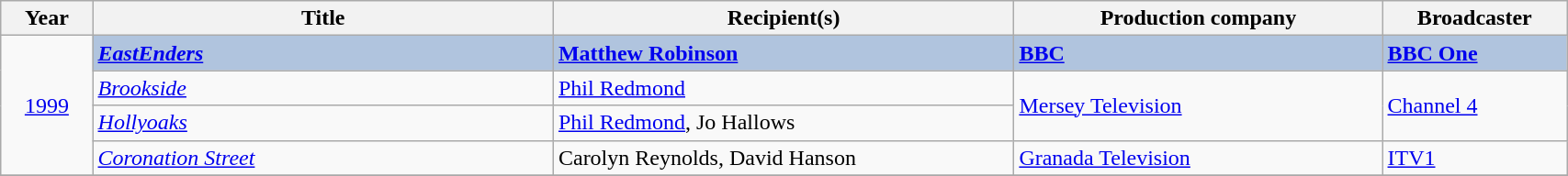<table class="sortable wikitable" width="90%">
<tr>
<th width=5%>Year</th>
<th width=25%>Title</th>
<th width=25%><strong>Recipient(s)</strong></th>
<th width=20%><strong>Production company</strong></th>
<th width=10%><strong>Broadcaster</strong></th>
</tr>
<tr>
<td rowspan=4 scope=row style="text-align:center;"><a href='#'>1999</a><br></td>
<td style="background:#B0C4DE;"><strong><em><a href='#'>EastEnders</a></em></strong></td>
<td style="background:#B0C4DE;"><strong><a href='#'>Matthew Robinson</a></strong></td>
<td style="background:#B0C4DE;"><strong><a href='#'>BBC</a></strong></td>
<td style="background:#B0C4DE;"><strong><a href='#'>BBC One</a></strong></td>
</tr>
<tr>
<td><em><a href='#'>Brookside</a></em></td>
<td><a href='#'>Phil Redmond</a></td>
<td rowspan="2"><a href='#'>Mersey Television</a></td>
<td rowspan="2"><a href='#'>Channel 4</a></td>
</tr>
<tr>
<td><em><a href='#'>Hollyoaks</a></em></td>
<td><a href='#'>Phil Redmond</a>, Jo Hallows</td>
</tr>
<tr>
<td><em><a href='#'>Coronation Street</a></em></td>
<td>Carolyn Reynolds, David Hanson</td>
<td><a href='#'>Granada Television</a></td>
<td><a href='#'>ITV1</a></td>
</tr>
<tr>
</tr>
</table>
